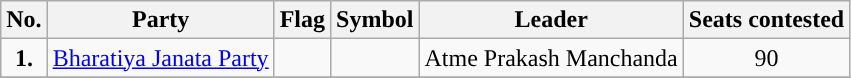<table class="wikitable">
<tr>
<th>No.</th>
<th>Party</th>
<th>Flag</th>
<th>Symbol</th>
<th>Leader</th>
<th>Seats contested</th>
</tr>
<tr>
<td ! style="text-align:center; background:"><strong>1.</strong></td>
<td style="text-align:center"><a href='#'>Bharatiya Janata Party</a></td>
<td></td>
<td></td>
<td style="text-align:center">Atme Prakash Manchanda</td>
<td style="text-align:center">90</td>
</tr>
<tr>
</tr>
</table>
